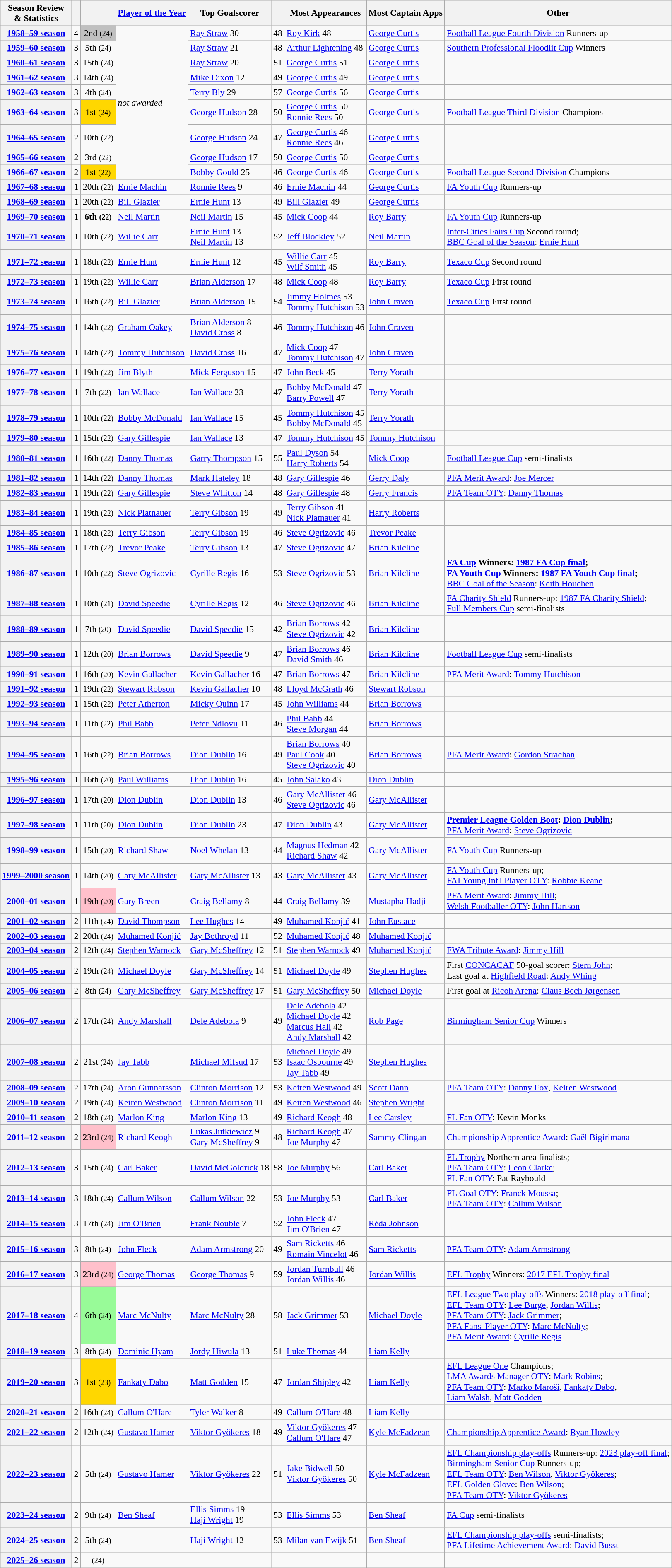<table class="wikitable" style="font-size: 90%">
<tr>
<th>Season Review<br>& Statistics</th>
<th></th>
<th></th>
<th><a href='#'>Player of the Year</a></th>
<th>Top Goalscorer</th>
<th></th>
<th>Most Appearances</th>
<th>Most Captain Apps</th>
<th>Other</th>
</tr>
<tr>
<th><a href='#'>1958–59 season</a></th>
<td align=center>4</td>
<td style="text-align:center; background:silver;">2nd <small>(24)</small></td>
<td rowspan=9><em>not awarded</em></td>
<td> <a href='#'>Ray Straw</a> 30</td>
<td align=center>48</td>
<td> <a href='#'>Roy Kirk</a> 48</td>
<td> <a href='#'>George Curtis</a></td>
<td><a href='#'>Football League Fourth Division</a> Runners-up</td>
</tr>
<tr>
<th><a href='#'>1959–60 season</a></th>
<td align=center>3</td>
<td align=center>5th <small>(24)</small></td>
<td> <a href='#'>Ray Straw</a> 21</td>
<td align=center>48</td>
<td> <a href='#'>Arthur Lightening</a> 48</td>
<td> <a href='#'>George Curtis</a></td>
<td><a href='#'>Southern Professional Floodlit Cup</a> Winners</td>
</tr>
<tr>
<th><a href='#'>1960–61 season</a></th>
<td align=center>3</td>
<td align=center>15th <small>(24)</small></td>
<td> <a href='#'>Ray Straw</a> 20</td>
<td align=center>51</td>
<td> <a href='#'>George Curtis</a> 51</td>
<td> <a href='#'>George Curtis</a></td>
<td></td>
</tr>
<tr>
<th><a href='#'>1961–62 season</a></th>
<td align=center>3</td>
<td align=center>14th <small>(24)</small></td>
<td> <a href='#'>Mike Dixon</a> 12</td>
<td align=center>49</td>
<td> <a href='#'>George Curtis</a> 49</td>
<td> <a href='#'>George Curtis</a></td>
<td></td>
</tr>
<tr>
<th><a href='#'>1962–63 season</a></th>
<td align=center>3</td>
<td align=center>4th <small>(24)</small></td>
<td> <a href='#'>Terry Bly</a> 29</td>
<td align=center>57</td>
<td> <a href='#'>George Curtis</a> 56</td>
<td> <a href='#'>George Curtis</a></td>
<td></td>
</tr>
<tr>
<th><a href='#'>1963–64 season</a></th>
<td align=center>3</td>
<td style="text-align:center; background:gold;">1st <small>(24)</small></td>
<td> <a href='#'>George Hudson</a> 28</td>
<td align=center>50</td>
<td> <a href='#'>George Curtis</a> 50<br> <a href='#'>Ronnie Rees</a> 50</td>
<td> <a href='#'>George Curtis</a></td>
<td><a href='#'>Football League Third Division</a> Champions</td>
</tr>
<tr>
<th><a href='#'>1964–65 season</a></th>
<td align=center>2</td>
<td align=center>10th <small>(22)</small></td>
<td> <a href='#'>George Hudson</a> 24</td>
<td align=center>47</td>
<td> <a href='#'>George Curtis</a> 46<br> <a href='#'>Ronnie Rees</a> 46</td>
<td> <a href='#'>George Curtis</a></td>
<td></td>
</tr>
<tr>
<th><a href='#'>1965–66 season</a></th>
<td align=center>2</td>
<td align=center>3rd <small>(22)</small></td>
<td> <a href='#'>George Hudson</a> 17</td>
<td align=center>50</td>
<td> <a href='#'>George Curtis</a> 50</td>
<td> <a href='#'>George Curtis</a></td>
<td></td>
</tr>
<tr>
<th><a href='#'>1966–67 season</a></th>
<td align=center>2</td>
<td style="text-align:center; background:gold;">1st <small>(22)</small></td>
<td> <a href='#'>Bobby Gould</a> 25</td>
<td align=center>46</td>
<td> <a href='#'>George Curtis</a> 46</td>
<td> <a href='#'>George Curtis</a></td>
<td><a href='#'>Football League Second Division</a> Champions</td>
</tr>
<tr>
<th><a href='#'>1967–68 season</a></th>
<td align=center>1</td>
<td align=center>20th <small>(22)</small></td>
<td> <a href='#'>Ernie Machin</a></td>
<td> <a href='#'>Ronnie Rees</a> 9</td>
<td align=center>46</td>
<td> <a href='#'>Ernie Machin</a> 44</td>
<td> <a href='#'>George Curtis</a></td>
<td><a href='#'>FA Youth Cup</a> Runners-up</td>
</tr>
<tr>
<th><a href='#'>1968–69 season</a></th>
<td align=center>1</td>
<td align=center>20th <small>(22)</small></td>
<td> <a href='#'>Bill Glazier</a></td>
<td> <a href='#'>Ernie Hunt</a> 13</td>
<td align=center>49</td>
<td> <a href='#'>Bill Glazier</a> 49</td>
<td> <a href='#'>George Curtis</a></td>
<td></td>
</tr>
<tr>
<th><a href='#'>1969–70 season</a></th>
<td align=center>1</td>
<td align=center><strong>6th <small>(22)</small></strong></td>
<td> <a href='#'>Neil Martin</a></td>
<td> <a href='#'>Neil Martin</a> 15</td>
<td align=center>45</td>
<td> <a href='#'>Mick Coop</a> 44</td>
<td> <a href='#'>Roy Barry</a></td>
<td><a href='#'>FA Youth Cup</a> Runners-up</td>
</tr>
<tr>
<th><a href='#'>1970–71 season</a></th>
<td align=center>1</td>
<td align=center>10th <small>(22)</small></td>
<td> <a href='#'>Willie Carr</a></td>
<td> <a href='#'>Ernie Hunt</a> 13<br> <a href='#'>Neil Martin</a> 13</td>
<td align=center>52</td>
<td> <a href='#'>Jeff Blockley</a> 52</td>
<td> <a href='#'>Neil Martin</a></td>
<td><a href='#'>Inter-Cities Fairs Cup</a> Second round;<br><a href='#'>BBC Goal of the Season</a>:  <a href='#'>Ernie Hunt</a></td>
</tr>
<tr>
<th><a href='#'>1971–72 season</a></th>
<td align=center>1</td>
<td align=center>18th <small>(22)</small></td>
<td> <a href='#'>Ernie Hunt</a></td>
<td> <a href='#'>Ernie Hunt</a> 12</td>
<td align=center>45</td>
<td> <a href='#'>Willie Carr</a> 45<br> <a href='#'>Wilf Smith</a> 45</td>
<td> <a href='#'>Roy Barry</a></td>
<td><a href='#'>Texaco Cup</a> Second round</td>
</tr>
<tr>
<th><a href='#'>1972–73 season</a></th>
<td align=center>1</td>
<td align=center>19th <small>(22)</small></td>
<td> <a href='#'>Willie Carr</a></td>
<td> <a href='#'>Brian Alderson</a> 17</td>
<td align=center>48</td>
<td> <a href='#'>Mick Coop</a> 48</td>
<td> <a href='#'>Roy Barry</a></td>
<td><a href='#'>Texaco Cup</a> First round</td>
</tr>
<tr>
<th><a href='#'>1973–74 season</a></th>
<td align=center>1</td>
<td align=center>16th <small>(22)</small></td>
<td> <a href='#'>Bill Glazier</a></td>
<td> <a href='#'>Brian Alderson</a> 15</td>
<td align=center>54</td>
<td> <a href='#'>Jimmy Holmes</a> 53<br> <a href='#'>Tommy Hutchison</a> 53</td>
<td> <a href='#'>John Craven</a></td>
<td><a href='#'>Texaco Cup</a> First round</td>
</tr>
<tr>
<th><a href='#'>1974–75 season</a></th>
<td align=center>1</td>
<td align=center>14th <small>(22)</small></td>
<td> <a href='#'>Graham Oakey</a></td>
<td> <a href='#'>Brian Alderson</a> 8<br> <a href='#'>David Cross</a> 8</td>
<td align=center>46</td>
<td> <a href='#'>Tommy Hutchison</a> 46</td>
<td> <a href='#'>John Craven</a></td>
<td></td>
</tr>
<tr>
<th><a href='#'>1975–76 season</a></th>
<td align=center>1</td>
<td align=center>14th <small>(22)</small></td>
<td> <a href='#'>Tommy Hutchison</a></td>
<td> <a href='#'>David Cross</a> 16</td>
<td align=center>47</td>
<td> <a href='#'>Mick Coop</a> 47<br> <a href='#'>Tommy Hutchison</a> 47</td>
<td> <a href='#'>John Craven</a></td>
<td></td>
</tr>
<tr>
<th><a href='#'>1976–77 season</a></th>
<td align=center>1</td>
<td align=center>19th <small>(22)</small></td>
<td> <a href='#'>Jim Blyth</a></td>
<td> <a href='#'>Mick Ferguson</a> 15</td>
<td align=center>47</td>
<td> <a href='#'>John Beck</a> 45</td>
<td> <a href='#'>Terry Yorath</a></td>
<td></td>
</tr>
<tr>
<th><a href='#'>1977–78 season</a></th>
<td align=center>1</td>
<td align=center>7th <small>(22)</small></td>
<td> <a href='#'>Ian Wallace</a></td>
<td> <a href='#'>Ian Wallace</a> 23</td>
<td align=center>47</td>
<td> <a href='#'>Bobby McDonald</a> 47<br> <a href='#'>Barry Powell</a> 47</td>
<td> <a href='#'>Terry Yorath</a></td>
<td></td>
</tr>
<tr>
<th><a href='#'>1978–79 season</a></th>
<td align=center>1</td>
<td align=center>10th <small>(22)</small></td>
<td> <a href='#'>Bobby McDonald</a></td>
<td> <a href='#'>Ian Wallace</a> 15</td>
<td align=center>45</td>
<td> <a href='#'>Tommy Hutchison</a> 45<br> <a href='#'>Bobby McDonald</a> 45</td>
<td> <a href='#'>Terry Yorath</a></td>
<td></td>
</tr>
<tr>
<th><a href='#'>1979–80 season</a></th>
<td align=center>1</td>
<td align=center>15th <small>(22)</small></td>
<td> <a href='#'>Gary Gillespie</a></td>
<td> <a href='#'>Ian Wallace</a> 13</td>
<td align=center>47</td>
<td> <a href='#'>Tommy Hutchison</a> 45</td>
<td> <a href='#'>Tommy Hutchison</a></td>
<td></td>
</tr>
<tr>
<th><a href='#'>1980–81 season</a></th>
<td align=center>1</td>
<td align=center>16th <small>(22)</small></td>
<td> <a href='#'>Danny Thomas</a></td>
<td> <a href='#'>Garry Thompson</a> 15</td>
<td align=center>55</td>
<td> <a href='#'>Paul Dyson</a> 54<br> <a href='#'>Harry Roberts</a> 54</td>
<td> <a href='#'>Mick Coop</a></td>
<td><a href='#'>Football League Cup</a> semi-finalists</td>
</tr>
<tr>
<th><a href='#'>1981–82 season</a></th>
<td align=center>1</td>
<td align=center>14th <small>(22)</small></td>
<td> <a href='#'>Danny Thomas</a></td>
<td> <a href='#'>Mark Hateley</a> 18</td>
<td align=center>48</td>
<td> <a href='#'>Gary Gillespie</a> 46</td>
<td> <a href='#'>Gerry Daly</a></td>
<td><a href='#'>PFA Merit Award</a>:  <a href='#'>Joe Mercer</a></td>
</tr>
<tr>
<th><a href='#'>1982–83 season</a></th>
<td align=center>1</td>
<td align=center>19th <small>(22)</small></td>
<td> <a href='#'>Gary Gillespie</a></td>
<td> <a href='#'>Steve Whitton</a> 14</td>
<td align=center>48</td>
<td> <a href='#'>Gary Gillespie</a> 48</td>
<td> <a href='#'>Gerry Francis</a></td>
<td><a href='#'>PFA Team OTY</a>:  <a href='#'>Danny Thomas</a></td>
</tr>
<tr>
<th><a href='#'>1983–84 season</a></th>
<td align=center>1</td>
<td align=center>19th <small>(22)</small></td>
<td> <a href='#'>Nick Platnauer</a></td>
<td> <a href='#'>Terry Gibson</a> 19</td>
<td align=center>49</td>
<td> <a href='#'>Terry Gibson</a> 41<br> <a href='#'>Nick Platnauer</a> 41</td>
<td> <a href='#'>Harry Roberts</a></td>
<td></td>
</tr>
<tr>
<th><a href='#'>1984–85 season</a></th>
<td align=center>1</td>
<td align=center>18th <small>(22)</small></td>
<td> <a href='#'>Terry Gibson</a></td>
<td> <a href='#'>Terry Gibson</a> 19</td>
<td align=center>46</td>
<td> <a href='#'>Steve Ogrizovic</a> 46</td>
<td> <a href='#'>Trevor Peake</a></td>
<td></td>
</tr>
<tr>
<th><a href='#'>1985–86 season</a></th>
<td align=center>1</td>
<td align=center>17th <small>(22)</small></td>
<td> <a href='#'>Trevor Peake</a></td>
<td> <a href='#'>Terry Gibson</a> 13</td>
<td align=center>47</td>
<td> <a href='#'>Steve Ogrizovic</a> 47</td>
<td> <a href='#'>Brian Kilcline</a></td>
<td></td>
</tr>
<tr>
<th><a href='#'>1986–87 season</a></th>
<td align=center>1</td>
<td align=center>10th <small>(22)</small></td>
<td> <a href='#'>Steve Ogrizovic</a></td>
<td> <a href='#'>Cyrille Regis</a> 16</td>
<td align=center>53</td>
<td> <a href='#'>Steve Ogrizovic</a> 53</td>
<td> <a href='#'>Brian Kilcline</a></td>
<td><strong><a href='#'>FA Cup</a> Winners: <a href='#'>1987 FA Cup final</a>;<br><a href='#'>FA Youth Cup</a> Winners: <a href='#'>1987 FA Youth Cup final</a>;</strong><br><a href='#'>BBC Goal of the Season</a>:  <a href='#'>Keith Houchen</a></td>
</tr>
<tr>
<th><a href='#'>1987–88 season</a></th>
<td align=center>1</td>
<td align=center>10th <small>(21)</small></td>
<td> <a href='#'>David Speedie</a></td>
<td> <a href='#'>Cyrille Regis</a> 12</td>
<td align=center>46</td>
<td> <a href='#'>Steve Ogrizovic</a> 46</td>
<td> <a href='#'>Brian Kilcline</a></td>
<td><a href='#'>FA Charity Shield</a> Runners-up: <a href='#'>1987 FA Charity Shield</a>;<br><a href='#'>Full Members Cup</a> semi-finalists</td>
</tr>
<tr>
<th><a href='#'>1988–89 season</a></th>
<td align=center>1</td>
<td align=center>7th <small>(20)</small></td>
<td> <a href='#'>David Speedie</a></td>
<td> <a href='#'>David Speedie</a> 15</td>
<td align=center>42</td>
<td> <a href='#'>Brian Borrows</a> 42<br> <a href='#'>Steve Ogrizovic</a> 42</td>
<td> <a href='#'>Brian Kilcline</a></td>
<td></td>
</tr>
<tr>
<th><a href='#'>1989–90 season</a></th>
<td align=center>1</td>
<td align=center>12th <small>(20)</small></td>
<td> <a href='#'>Brian Borrows</a></td>
<td> <a href='#'>David Speedie</a> 9</td>
<td align=center>47</td>
<td> <a href='#'>Brian Borrows</a> 46<br> <a href='#'>David Smith</a> 46</td>
<td> <a href='#'>Brian Kilcline</a></td>
<td><a href='#'>Football League Cup</a> semi-finalists</td>
</tr>
<tr>
<th><a href='#'>1990–91 season</a></th>
<td align=center>1</td>
<td align=center>16th <small>(20)</small></td>
<td> <a href='#'>Kevin Gallacher</a></td>
<td> <a href='#'>Kevin Gallacher</a> 16</td>
<td align=center>47</td>
<td> <a href='#'>Brian Borrows</a> 47</td>
<td> <a href='#'>Brian Kilcline</a></td>
<td><a href='#'>PFA Merit Award</a>:  <a href='#'>Tommy Hutchison</a></td>
</tr>
<tr>
<th><a href='#'>1991–92 season</a></th>
<td align=center>1</td>
<td align=center>19th <small>(22)</small></td>
<td> <a href='#'>Stewart Robson</a></td>
<td> <a href='#'>Kevin Gallacher</a> 10</td>
<td align=center>48</td>
<td> <a href='#'>Lloyd McGrath</a> 46</td>
<td> <a href='#'>Stewart Robson</a></td>
<td></td>
</tr>
<tr>
<th><a href='#'>1992–93 season</a></th>
<td align=center>1</td>
<td align=center>15th <small>(22)</small></td>
<td> <a href='#'>Peter Atherton</a></td>
<td> <a href='#'>Micky Quinn</a> 17</td>
<td align=center>45</td>
<td> <a href='#'>John Williams</a> 44</td>
<td> <a href='#'>Brian Borrows</a></td>
<td></td>
</tr>
<tr>
<th><a href='#'>1993–94 season</a></th>
<td align=center>1</td>
<td align=center>11th <small>(22)</small></td>
<td> <a href='#'>Phil Babb</a></td>
<td> <a href='#'>Peter Ndlovu</a> 11</td>
<td align=center>46</td>
<td> <a href='#'>Phil Babb</a> 44<br> <a href='#'>Steve Morgan</a> 44</td>
<td> <a href='#'>Brian Borrows</a></td>
<td></td>
</tr>
<tr>
<th><a href='#'>1994–95 season</a></th>
<td align=center>1</td>
<td align=center>16th <small>(22)</small></td>
<td> <a href='#'>Brian Borrows</a></td>
<td> <a href='#'>Dion Dublin</a> 16</td>
<td align=center>49</td>
<td> <a href='#'>Brian Borrows</a> 40<br> <a href='#'>Paul Cook</a> 40<br> <a href='#'>Steve Ogrizovic</a> 40</td>
<td> <a href='#'>Brian Borrows</a></td>
<td><a href='#'>PFA Merit Award</a>:  <a href='#'>Gordon Strachan</a></td>
</tr>
<tr>
<th><a href='#'>1995–96 season</a></th>
<td align=center>1</td>
<td align=center>16th <small>(20)</small></td>
<td> <a href='#'>Paul Williams</a></td>
<td> <a href='#'>Dion Dublin</a> 16</td>
<td align=center>45</td>
<td> <a href='#'>John Salako</a> 43</td>
<td> <a href='#'>Dion Dublin</a></td>
<td></td>
</tr>
<tr>
<th><a href='#'>1996–97 season</a></th>
<td align=center>1</td>
<td align=center>17th <small>(20)</small></td>
<td> <a href='#'>Dion Dublin</a></td>
<td> <a href='#'>Dion Dublin</a> 13</td>
<td align=center>46</td>
<td> <a href='#'>Gary McAllister</a> 46<br> <a href='#'>Steve Ogrizovic</a> 46</td>
<td> <a href='#'>Gary McAllister</a></td>
<td></td>
</tr>
<tr>
<th><a href='#'>1997–98 season</a></th>
<td align=center>1</td>
<td align=center>11th <small>(20)</small></td>
<td> <a href='#'>Dion Dublin</a></td>
<td> <a href='#'>Dion Dublin</a> 23</td>
<td align=center>47</td>
<td> <a href='#'>Dion Dublin</a> 43</td>
<td> <a href='#'>Gary McAllister</a></td>
<td><strong><a href='#'>Premier League Golden Boot</a>:  <a href='#'>Dion Dublin</a>;</strong><br><a href='#'>PFA Merit Award</a>:  <a href='#'>Steve Ogrizovic</a></td>
</tr>
<tr>
<th><a href='#'>1998–99 season</a></th>
<td align=center>1</td>
<td align=center>15th <small>(20)</small></td>
<td> <a href='#'>Richard Shaw</a></td>
<td> <a href='#'>Noel Whelan</a> 13</td>
<td align=center>44</td>
<td> <a href='#'>Magnus Hedman</a> 42<br> <a href='#'>Richard Shaw</a> 42</td>
<td> <a href='#'>Gary McAllister</a></td>
<td><a href='#'>FA Youth Cup</a> Runners-up</td>
</tr>
<tr>
<th><a href='#'>1999–2000 season</a></th>
<td align=center>1</td>
<td align=center>14th <small>(20)</small></td>
<td> <a href='#'>Gary McAllister</a></td>
<td> <a href='#'>Gary McAllister</a> 13</td>
<td align=center>43</td>
<td> <a href='#'>Gary McAllister</a> 43</td>
<td> <a href='#'>Gary McAllister</a></td>
<td><a href='#'>FA Youth Cup</a> Runners-up;<br><a href='#'>FAI Young Int'l Player OTY</a>:  <a href='#'>Robbie Keane</a></td>
</tr>
<tr>
<th><a href='#'>2000–01 season</a></th>
<td align=center>1</td>
<td style="text-align:center; background:pink;">19th <small>(20)</small></td>
<td> <a href='#'>Gary Breen</a></td>
<td> <a href='#'>Craig Bellamy</a> 8</td>
<td align=center>44</td>
<td> <a href='#'>Craig Bellamy</a> 39</td>
<td> <a href='#'>Mustapha Hadji</a></td>
<td><a href='#'>PFA Merit Award</a>:  <a href='#'>Jimmy Hill</a>;<br><a href='#'>Welsh Footballer OTY</a>:  <a href='#'>John Hartson</a></td>
</tr>
<tr>
<th><a href='#'>2001–02 season</a></th>
<td align=center>2</td>
<td align=center>11th <small>(24)</small></td>
<td> <a href='#'>David Thompson</a></td>
<td> <a href='#'>Lee Hughes</a> 14</td>
<td align=center>49</td>
<td> <a href='#'>Muhamed Konjić</a> 41</td>
<td> <a href='#'>John Eustace</a></td>
<td></td>
</tr>
<tr>
<th><a href='#'>2002–03 season</a></th>
<td align=center>2</td>
<td align=center>20th <small>(24)</small></td>
<td> <a href='#'>Muhamed Konjić</a></td>
<td> <a href='#'>Jay Bothroyd</a> 11</td>
<td align=center>52</td>
<td> <a href='#'>Muhamed Konjić</a> 48</td>
<td> <a href='#'>Muhamed Konjić</a></td>
<td></td>
</tr>
<tr>
<th><a href='#'>2003–04 season</a></th>
<td align=center>2</td>
<td align=center>12th <small>(24)</small></td>
<td> <a href='#'>Stephen Warnock</a></td>
<td> <a href='#'>Gary McSheffrey</a> 12</td>
<td align=center>51</td>
<td> <a href='#'>Stephen Warnock</a> 49</td>
<td> <a href='#'>Muhamed Konjić</a></td>
<td><a href='#'>FWA Tribute Award</a>:  <a href='#'>Jimmy Hill</a></td>
</tr>
<tr>
<th><a href='#'>2004–05 season</a></th>
<td align=center>2</td>
<td align=center>19th <small>(24)</small></td>
<td> <a href='#'>Michael Doyle</a></td>
<td> <a href='#'>Gary McSheffrey</a> 14</td>
<td align=center>51</td>
<td> <a href='#'>Michael Doyle</a> 49</td>
<td> <a href='#'>Stephen Hughes</a></td>
<td>First <a href='#'>CONCACAF</a> 50-goal scorer:  <a href='#'>Stern John</a>;<br>Last goal at <a href='#'>Highfield Road</a>:  <a href='#'>Andy Whing</a></td>
</tr>
<tr>
<th><a href='#'>2005–06 season</a></th>
<td align=center>2</td>
<td align=center>8th <small>(24)</small></td>
<td> <a href='#'>Gary McSheffrey</a></td>
<td> <a href='#'>Gary McSheffrey</a> 17</td>
<td align=center>51</td>
<td> <a href='#'>Gary McSheffrey</a> 50</td>
<td> <a href='#'>Michael Doyle</a></td>
<td>First goal at <a href='#'>Ricoh Arena</a>:  <a href='#'>Claus Bech Jørgensen</a></td>
</tr>
<tr>
<th><a href='#'>2006–07 season</a></th>
<td align=center>2</td>
<td align=center>17th <small>(24)</small></td>
<td> <a href='#'>Andy Marshall</a></td>
<td> <a href='#'>Dele Adebola</a> 9</td>
<td align=center>49</td>
<td> <a href='#'>Dele Adebola</a> 42<br> <a href='#'>Michael Doyle</a> 42<br> <a href='#'>Marcus Hall</a> 42<br> <a href='#'>Andy Marshall</a> 42</td>
<td> <a href='#'>Rob Page</a></td>
<td><a href='#'>Birmingham Senior Cup</a> Winners</td>
</tr>
<tr>
<th><a href='#'>2007–08 season</a></th>
<td align=center>2</td>
<td align=center>21st <small>(24)</small></td>
<td> <a href='#'>Jay Tabb</a></td>
<td> <a href='#'>Michael Mifsud</a> 17</td>
<td align=center>53</td>
<td> <a href='#'>Michael Doyle</a> 49<br> <a href='#'>Isaac Osbourne</a> 49<br> <a href='#'>Jay Tabb</a> 49</td>
<td> <a href='#'>Stephen Hughes</a></td>
<td></td>
</tr>
<tr>
<th><a href='#'>2008–09 season</a></th>
<td align=center>2</td>
<td align=center>17th <small>(24)</small></td>
<td> <a href='#'>Aron Gunnarsson</a></td>
<td> <a href='#'>Clinton Morrison</a> 12</td>
<td align=center>53</td>
<td> <a href='#'>Keiren Westwood</a> 49</td>
<td> <a href='#'>Scott Dann</a></td>
<td><a href='#'>PFA Team OTY</a>:  <a href='#'>Danny Fox</a>,  <a href='#'>Keiren Westwood</a></td>
</tr>
<tr>
<th><a href='#'>2009–10 season</a></th>
<td align=center>2</td>
<td align=center>19th <small>(24)</small></td>
<td> <a href='#'>Keiren Westwood</a></td>
<td> <a href='#'>Clinton Morrison</a> 11</td>
<td align=center>49</td>
<td> <a href='#'>Keiren Westwood</a> 46</td>
<td> <a href='#'>Stephen Wright</a></td>
<td></td>
</tr>
<tr>
<th><a href='#'>2010–11 season</a></th>
<td align=center>2</td>
<td align=center>18th <small>(24)</small></td>
<td> <a href='#'>Marlon King</a></td>
<td> <a href='#'>Marlon King</a> 13</td>
<td align=center>49</td>
<td> <a href='#'>Richard Keogh</a> 48</td>
<td> <a href='#'>Lee Carsley</a></td>
<td><a href='#'>FL Fan OTY</a>:  Kevin Monks</td>
</tr>
<tr>
<th><a href='#'>2011–12 season</a></th>
<td align=center>2</td>
<td style="text-align:center; background:pink;">23rd <small>(24)</small></td>
<td> <a href='#'>Richard Keogh</a></td>
<td> <a href='#'>Lukas Jutkiewicz</a> 9<br> <a href='#'>Gary McSheffrey</a> 9</td>
<td align=center>48</td>
<td> <a href='#'>Richard Keogh</a> 47<br> <a href='#'>Joe Murphy</a> 47</td>
<td> <a href='#'>Sammy Clingan</a></td>
<td><a href='#'>Championship Apprentice Award</a>:  <a href='#'>Gaël Bigirimana</a></td>
</tr>
<tr>
<th><a href='#'>2012–13 season</a></th>
<td align=center>3</td>
<td align=center>15th <small>(24)</small> </td>
<td> <a href='#'>Carl Baker</a></td>
<td> <a href='#'>David McGoldrick</a> 18</td>
<td align=center>58</td>
<td> <a href='#'>Joe Murphy</a> 56</td>
<td> <a href='#'>Carl Baker</a></td>
<td><a href='#'>FL Trophy</a> Northern area finalists;<br><a href='#'>PFA Team OTY</a>:  <a href='#'>Leon Clarke</a>;<br><a href='#'>FL Fan OTY</a>:  Pat Raybould</td>
</tr>
<tr>
<th><a href='#'>2013–14 season</a></th>
<td align=center>3</td>
<td align=center>18th <small>(24)</small> </td>
<td> <a href='#'>Callum Wilson</a></td>
<td> <a href='#'>Callum Wilson</a> 22</td>
<td align=center>53</td>
<td> <a href='#'>Joe Murphy</a> 53</td>
<td> <a href='#'>Carl Baker</a></td>
<td><a href='#'>FL Goal OTY</a>:  <a href='#'>Franck Moussa</a>;<br><a href='#'>PFA Team OTY</a>:  <a href='#'>Callum Wilson</a></td>
</tr>
<tr>
<th><a href='#'>2014–15 season</a></th>
<td align=center>3</td>
<td align=center>17th <small>(24)</small></td>
<td> <a href='#'>Jim O'Brien</a></td>
<td> <a href='#'>Frank Nouble</a> 7</td>
<td align=center>52</td>
<td> <a href='#'>John Fleck</a> 47<br> <a href='#'>Jim O'Brien</a> 47</td>
<td> <a href='#'>Réda Johnson</a></td>
<td></td>
</tr>
<tr>
<th><a href='#'>2015–16 season</a></th>
<td align=center>3</td>
<td align=center>8th <small>(24)</small></td>
<td> <a href='#'>John Fleck</a></td>
<td> <a href='#'>Adam Armstrong</a> 20</td>
<td align=center>49</td>
<td> <a href='#'>Sam Ricketts</a> 46<br> <a href='#'>Romain Vincelot</a> 46</td>
<td> <a href='#'>Sam Ricketts</a></td>
<td><a href='#'>PFA Team OTY</a>:  <a href='#'>Adam Armstrong</a></td>
</tr>
<tr>
<th><a href='#'>2016–17 season</a></th>
<td align=center>3</td>
<td style="text-align:center; background:pink;">23rd <small>(24)</small></td>
<td> <a href='#'>George Thomas</a></td>
<td> <a href='#'>George Thomas</a> 9</td>
<td align=center>59</td>
<td> <a href='#'>Jordan Turnbull</a> 46<br> <a href='#'>Jordan Willis</a> 46</td>
<td> <a href='#'>Jordan Willis</a></td>
<td><a href='#'>EFL Trophy</a> Winners: <a href='#'>2017 EFL Trophy final</a></td>
</tr>
<tr>
<th><a href='#'>2017–18 season</a></th>
<td align=center>4</td>
<td style="text-align:center; background:palegreen;">6th <small>(24)</small></td>
<td> <a href='#'>Marc McNulty</a></td>
<td> <a href='#'>Marc McNulty</a> 28</td>
<td align=center>58</td>
<td> <a href='#'>Jack Grimmer</a> 53</td>
<td> <a href='#'>Michael Doyle</a></td>
<td><a href='#'>EFL League Two play-offs</a> Winners: <a href='#'>2018 play-off final</a>;<br><a href='#'>EFL Team OTY</a>:  <a href='#'>Lee Burge</a>,  <a href='#'>Jordan Willis</a>;<br><a href='#'>PFA Team OTY</a>:  <a href='#'>Jack Grimmer</a>;<br><a href='#'>PFA Fans' Player OTY</a>:  <a href='#'>Marc McNulty</a>;<br><a href='#'>PFA Merit Award</a>:  <a href='#'>Cyrille Regis</a></td>
</tr>
<tr>
<th><a href='#'>2018–19 season</a></th>
<td align=center>3</td>
<td align=center>8th <small>(24)</small></td>
<td> <a href='#'>Dominic Hyam</a></td>
<td> <a href='#'>Jordy Hiwula</a> 13</td>
<td align=center>51</td>
<td> <a href='#'>Luke Thomas</a> 44</td>
<td> <a href='#'>Liam Kelly</a></td>
<td></td>
</tr>
<tr>
<th><a href='#'>2019–20 season</a></th>
<td align=center>3</td>
<td style="text-align:center; background:gold;">1st <small>(23)</small> </td>
<td> <a href='#'>Fankaty Dabo</a></td>
<td> <a href='#'>Matt Godden</a> 15</td>
<td align=center>47</td>
<td> <a href='#'>Jordan Shipley</a> 42</td>
<td> <a href='#'>Liam Kelly</a></td>
<td><a href='#'>EFL League One</a> Champions;<br><a href='#'>LMA Awards Manager OTY</a>:  <a href='#'>Mark Robins</a>;<br><a href='#'>PFA Team OTY</a>:  <a href='#'>Marko Maroši</a>,  <a href='#'>Fankaty Dabo</a>,<br> <a href='#'>Liam Walsh</a>,  <a href='#'>Matt Godden</a></td>
</tr>
<tr>
<th><a href='#'>2020–21 season</a></th>
<td align=center>2</td>
<td align=center>16th <small>(24)</small></td>
<td> <a href='#'>Callum O'Hare</a></td>
<td> <a href='#'>Tyler Walker</a> 8</td>
<td align=center>49</td>
<td> <a href='#'>Callum O'Hare</a> 48</td>
<td> <a href='#'>Liam Kelly</a></td>
<td></td>
</tr>
<tr>
<th><a href='#'>2021–22 season</a></th>
<td align=center>2</td>
<td align=center>12th <small>(24)</small></td>
<td> <a href='#'>Gustavo Hamer</a></td>
<td> <a href='#'>Viktor Gyökeres</a> 18</td>
<td align=center>49</td>
<td> <a href='#'>Viktor Gyökeres</a> 47<br> <a href='#'>Callum O'Hare</a> 47</td>
<td> <a href='#'>Kyle McFadzean</a></td>
<td><a href='#'>Championship Apprentice Award</a>:  <a href='#'>Ryan Howley</a></td>
</tr>
<tr>
<th><a href='#'>2022–23 season</a></th>
<td align=center>2</td>
<td align=center>5th <small>(24)</small></td>
<td> <a href='#'>Gustavo Hamer</a></td>
<td> <a href='#'>Viktor Gyökeres</a> 22</td>
<td align=center>51</td>
<td> <a href='#'>Jake Bidwell</a> 50<br> <a href='#'>Viktor Gyökeres</a> 50</td>
<td> <a href='#'>Kyle McFadzean</a></td>
<td><a href='#'>EFL Championship play-offs</a> Runners-up: <a href='#'>2023 play-off final</a>;<br><a href='#'>Birmingham Senior Cup</a> Runners-up;<br><a href='#'>EFL Team OTY</a>:  <a href='#'>Ben Wilson</a>,  <a href='#'>Viktor Gyökeres</a>;<br><a href='#'>EFL Golden Glove</a>:  <a href='#'>Ben Wilson</a>;<br><a href='#'>PFA Team OTY</a>:  <a href='#'>Viktor Gyökeres</a></td>
</tr>
<tr>
<th><a href='#'>2023–24 season</a></th>
<td align=center>2</td>
<td align=center>9th <small>(24)</small></td>
<td> <a href='#'>Ben Sheaf</a></td>
<td> <a href='#'>Ellis Simms</a> 19<br> <a href='#'>Haji Wright</a> 19</td>
<td align=center>53</td>
<td> <a href='#'>Ellis Simms</a> 53</td>
<td> <a href='#'>Ben Sheaf</a></td>
<td><a href='#'>FA Cup</a> semi-finalists</td>
</tr>
<tr>
<th><a href='#'>2024–25 season</a></th>
<td align=center>2</td>
<td align=center>5th <small>(24)</small></td>
<td></td>
<td> <a href='#'>Haji Wright</a> 12</td>
<td align=center>53</td>
<td> <a href='#'>Milan van Ewijk</a> 51</td>
<td> <a href='#'>Ben Sheaf</a></td>
<td><a href='#'>EFL Championship play-offs</a> semi-finalists;<br><a href='#'>PFA Lifetime Achievement Award</a>:  <a href='#'>David Busst</a></td>
</tr>
<tr>
<th><a href='#'>2025–26 season</a></th>
<td align=center>2</td>
<td align=center><small>(24)</small></td>
<td></td>
<td></td>
<td align=center></td>
<td></td>
<td></td>
<td></td>
</tr>
</table>
